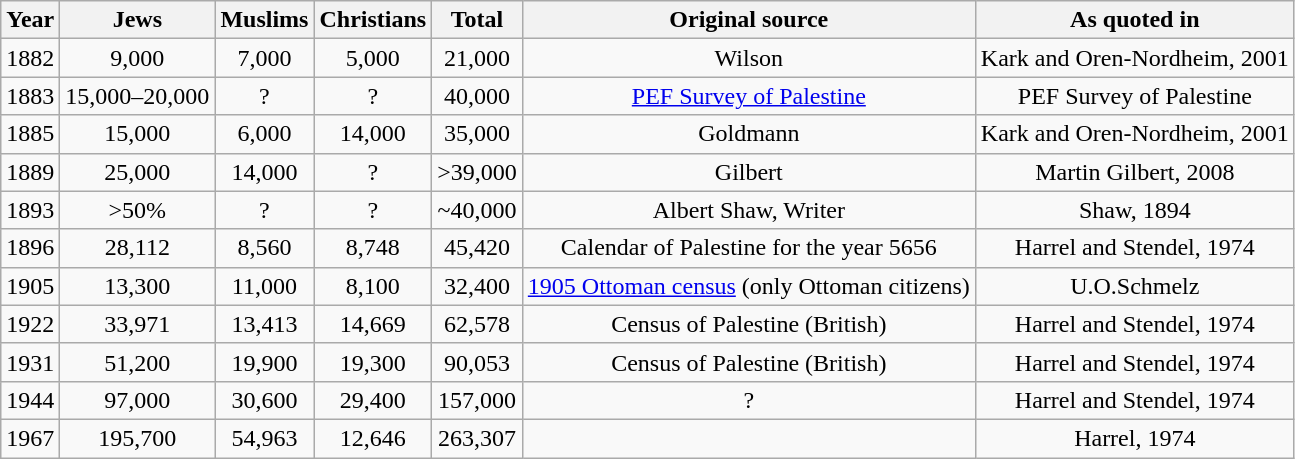<table class="wikitable">
<tr>
<th>Year</th>
<th>Jews</th>
<th>Muslims</th>
<th>Christians</th>
<th>Total</th>
<th>Original source</th>
<th>As quoted in</th>
</tr>
<tr style="text-align:center;">
<td>1882</td>
<td>9,000</td>
<td>7,000</td>
<td>5,000</td>
<td>21,000</td>
<td>Wilson</td>
<td>Kark and Oren-Nordheim, 2001</td>
</tr>
<tr style="text-align:center;">
<td>1883</td>
<td>15,000–20,000</td>
<td>?</td>
<td>?</td>
<td>40,000</td>
<td><a href='#'>PEF Survey of Palestine</a></td>
<td>PEF Survey of Palestine</td>
</tr>
<tr style="text-align:center;">
<td>1885</td>
<td>15,000</td>
<td>6,000</td>
<td>14,000</td>
<td>35,000</td>
<td>Goldmann</td>
<td>Kark and Oren-Nordheim, 2001</td>
</tr>
<tr style="text-align:center;">
<td>1889</td>
<td>25,000</td>
<td>14,000</td>
<td>?</td>
<td>>39,000</td>
<td>Gilbert</td>
<td>Martin Gilbert, 2008</td>
</tr>
<tr style="text-align:center;">
<td>1893</td>
<td>>50%</td>
<td>?</td>
<td>?</td>
<td>~40,000</td>
<td>Albert Shaw, Writer</td>
<td>Shaw, 1894</td>
</tr>
<tr style="text-align:center;">
<td>1896</td>
<td>28,112</td>
<td>8,560</td>
<td>8,748</td>
<td>45,420</td>
<td>Calendar of Palestine for the year 5656</td>
<td>Harrel and Stendel, 1974</td>
</tr>
<tr style="text-align:center;">
<td>1905</td>
<td>13,300</td>
<td>11,000</td>
<td>8,100</td>
<td>32,400</td>
<td><a href='#'>1905 Ottoman census</a> (only Ottoman citizens)</td>
<td>U.O.Schmelz</td>
</tr>
<tr style="text-align:center;">
<td>1922</td>
<td>33,971</td>
<td>13,413</td>
<td>14,669</td>
<td>62,578</td>
<td>Census of Palestine (British)</td>
<td>Harrel and Stendel, 1974</td>
</tr>
<tr style="text-align:center;">
<td>1931</td>
<td>51,200</td>
<td>19,900</td>
<td>19,300</td>
<td>90,053</td>
<td>Census of Palestine (British)</td>
<td>Harrel and Stendel, 1974</td>
</tr>
<tr style="text-align:center;">
<td>1944</td>
<td>97,000</td>
<td>30,600</td>
<td>29,400</td>
<td>157,000</td>
<td>?</td>
<td>Harrel and Stendel, 1974</td>
</tr>
<tr style="text-align:center;">
<td>1967</td>
<td>195,700</td>
<td>54,963</td>
<td>12,646</td>
<td>263,307</td>
<td></td>
<td>Harrel, 1974</td>
</tr>
</table>
